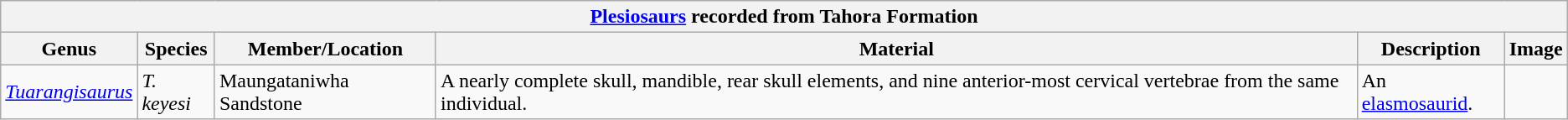<table class="wikitable" align="center">
<tr>
<th colspan="6" align="center"><strong><a href='#'>Plesiosaurs</a></strong> recorded from Tahora Formation</th>
</tr>
<tr>
<th>Genus</th>
<th>Species</th>
<th>Member/Location</th>
<th>Material</th>
<th>Description</th>
<th>Image</th>
</tr>
<tr>
<td><em><a href='#'>Tuarangisaurus</a></em></td>
<td><em>T. keyesi</em></td>
<td>Maungataniwha Sandstone</td>
<td>A nearly complete skull, mandible, rear skull elements, and nine anterior-most cervical vertebrae from the same individual.</td>
<td>An <a href='#'>elasmosaurid</a>.</td>
<td></td>
</tr>
</table>
